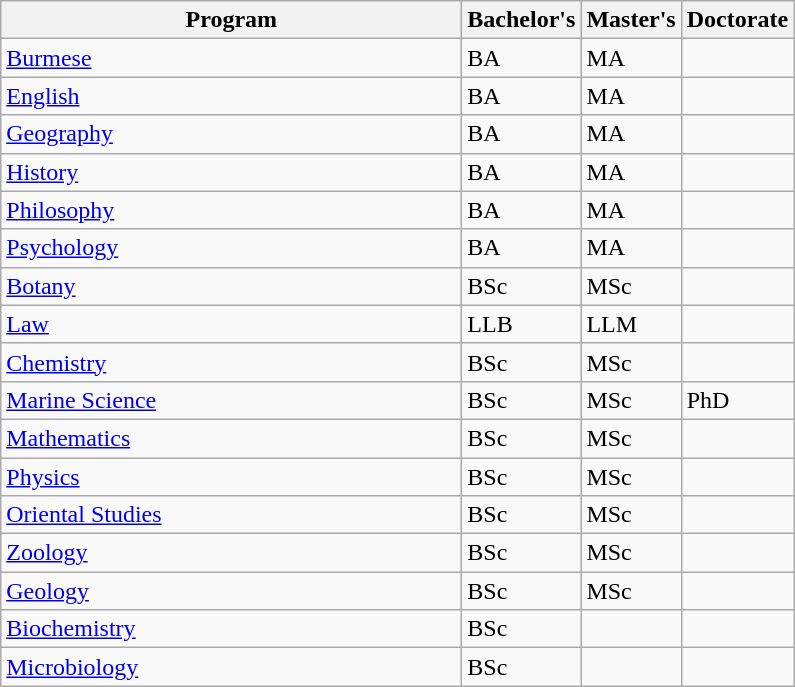<table class="wikitable">
<tr>
<th width="300">Program</th>
<th width="50">Bachelor's</th>
<th width="50">Master's</th>
<th width="50">Doctorate</th>
</tr>
<tr>
<td><a href='#'>Burmese</a></td>
<td>BA</td>
<td>MA</td>
<td></td>
</tr>
<tr>
<td><a href='#'>English</a></td>
<td>BA</td>
<td>MA</td>
<td></td>
</tr>
<tr>
<td><a href='#'>Geography</a></td>
<td>BA</td>
<td>MA</td>
<td></td>
</tr>
<tr>
<td><a href='#'>History</a></td>
<td>BA</td>
<td>MA</td>
<td></td>
</tr>
<tr>
<td><a href='#'>Philosophy</a></td>
<td>BA</td>
<td>MA</td>
<td></td>
</tr>
<tr>
<td><a href='#'>Psychology</a></td>
<td>BA</td>
<td>MA</td>
<td></td>
</tr>
<tr>
<td><a href='#'>Botany</a></td>
<td>BSc</td>
<td>MSc</td>
<td></td>
</tr>
<tr>
<td><a href='#'>Law</a></td>
<td>LLB</td>
<td>LLM</td>
<td></td>
</tr>
<tr>
<td><a href='#'>Chemistry</a></td>
<td>BSc</td>
<td>MSc</td>
<td></td>
</tr>
<tr>
<td><a href='#'>Marine Science</a></td>
<td>BSc</td>
<td>MSc</td>
<td>PhD</td>
</tr>
<tr>
<td><a href='#'>Mathematics</a></td>
<td>BSc</td>
<td>MSc</td>
<td></td>
</tr>
<tr>
<td><a href='#'>Physics</a></td>
<td>BSc</td>
<td>MSc</td>
<td></td>
</tr>
<tr>
<td><a href='#'>Oriental Studies</a></td>
<td>BSc</td>
<td>MSc</td>
<td></td>
</tr>
<tr>
<td><a href='#'>Zoology</a></td>
<td>BSc</td>
<td>MSc</td>
<td></td>
</tr>
<tr>
<td><a href='#'>Geology</a></td>
<td>BSc</td>
<td>MSc</td>
<td></td>
</tr>
<tr>
<td><a href='#'>Biochemistry</a></td>
<td>BSc</td>
<td></td>
<td></td>
</tr>
<tr>
<td><a href='#'>Microbiology</a></td>
<td>BSc</td>
<td></td>
<td></td>
</tr>
</table>
